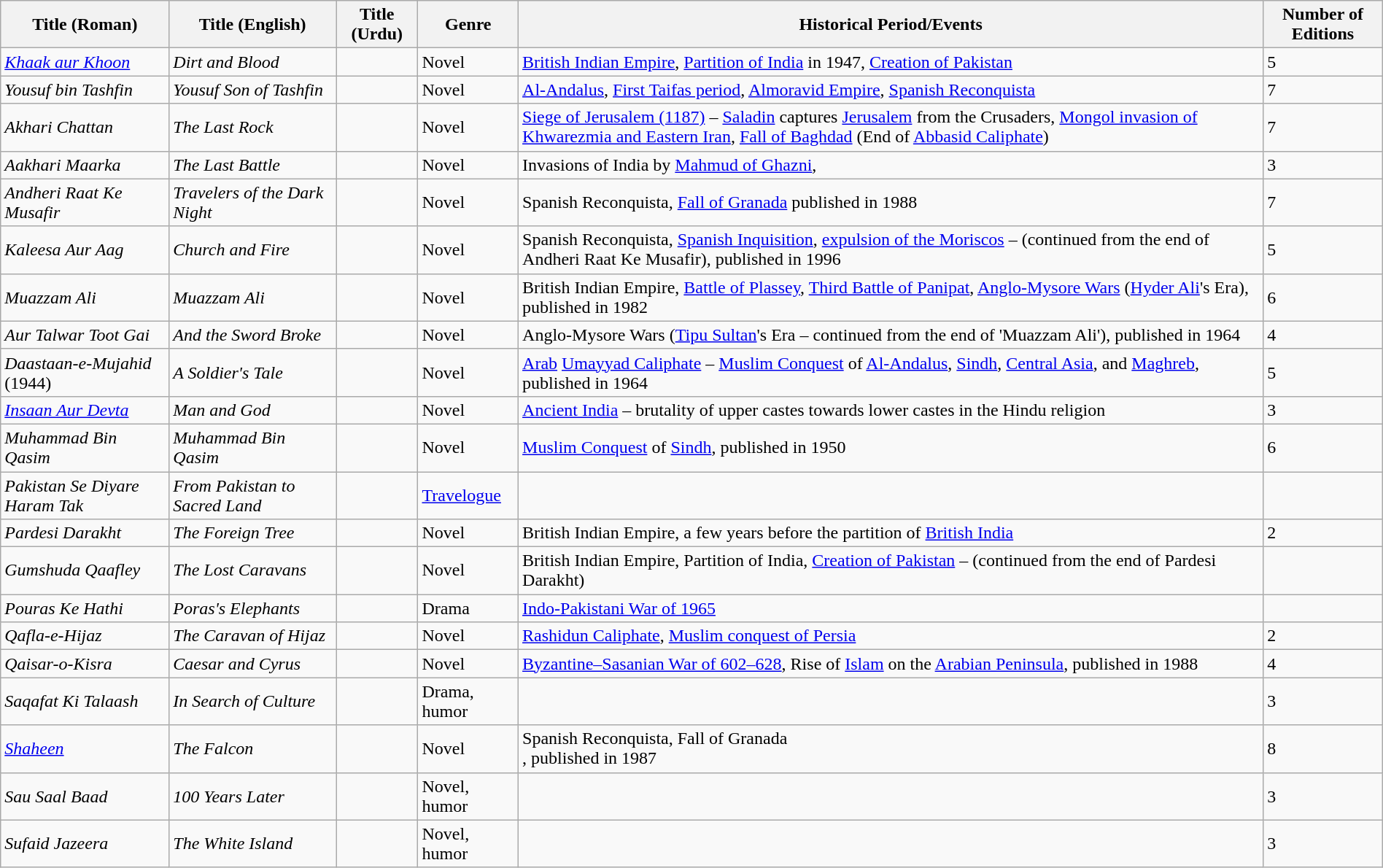<table class="wikitable sortable" style="width:100%;">
<tr>
<th>Title (Roman)</th>
<th>Title (English)</th>
<th>Title (Urdu)</th>
<th>Genre</th>
<th>Historical Period/Events</th>
<th>Number of Editions</th>
</tr>
<tr>
<td><em><a href='#'>Khaak aur Khoon</a></em></td>
<td><em>Dirt and Blood</em></td>
<td></td>
<td>Novel</td>
<td><a href='#'>British Indian Empire</a>, <a href='#'>Partition of India</a> in 1947, <a href='#'>Creation of Pakistan</a></td>
<td>5</td>
</tr>
<tr>
<td><em>Yousuf bin Tashfin</em></td>
<td><em>Yousuf Son of Tashfin</em></td>
<td></td>
<td>Novel</td>
<td><a href='#'>Al-Andalus</a>, <a href='#'>First Taifas period</a>, <a href='#'>Almoravid Empire</a>, <a href='#'>Spanish Reconquista</a></td>
<td>7</td>
</tr>
<tr>
<td><em>Akhari Chattan</em></td>
<td><em>The Last Rock</em></td>
<td></td>
<td>Novel</td>
<td><a href='#'>Siege of Jerusalem (1187)</a> – <a href='#'>Saladin</a> captures <a href='#'>Jerusalem</a> from the Crusaders, <a href='#'>Mongol invasion of Khwarezmia and Eastern Iran</a>, <a href='#'>Fall of Baghdad</a> (End of <a href='#'>Abbasid Caliphate</a>)</td>
<td>7</td>
</tr>
<tr>
<td><em>Aakhari Maarka</em></td>
<td><em>The Last Battle</em></td>
<td></td>
<td>Novel</td>
<td>Invasions of India by <a href='#'>Mahmud of Ghazni</a>,</td>
<td>3</td>
</tr>
<tr>
<td><em>Andheri Raat Ke Musafir</em></td>
<td><em>Travelers of the Dark Night</em></td>
<td></td>
<td>Novel</td>
<td>Spanish Reconquista, <a href='#'>Fall of Granada</a> published in 1988</td>
<td>7</td>
</tr>
<tr>
<td><em>Kaleesa Aur Aag</em></td>
<td><em>Church and Fire</em></td>
<td></td>
<td>Novel</td>
<td>Spanish Reconquista, <a href='#'>Spanish Inquisition</a>, <a href='#'>expulsion of the Moriscos</a> – (continued from the end of Andheri Raat Ke Musafir), published in 1996</td>
<td>5</td>
</tr>
<tr>
<td><em>Muazzam Ali</em></td>
<td><em>Muazzam Ali</em></td>
<td></td>
<td>Novel</td>
<td>British Indian Empire, <a href='#'>Battle of Plassey</a>, <a href='#'>Third Battle of Panipat</a>, <a href='#'>Anglo-Mysore Wars</a> (<a href='#'>Hyder Ali</a>'s Era), published in 1982</td>
<td>6</td>
</tr>
<tr>
<td><em>Aur Talwar Toot Gai</em></td>
<td><em>And the Sword Broke</em></td>
<td></td>
<td>Novel</td>
<td>Anglo-Mysore Wars (<a href='#'>Tipu Sultan</a>'s Era – continued from the end of 'Muazzam Ali'), published in 1964</td>
<td>4</td>
</tr>
<tr>
<td><em>Daastaan-e-Mujahid</em> (1944)</td>
<td><em>A Soldier's Tale</em></td>
<td></td>
<td>Novel</td>
<td><a href='#'>Arab</a> <a href='#'>Umayyad Caliphate</a> – <a href='#'>Muslim Conquest</a> of <a href='#'>Al-Andalus</a>, <a href='#'>Sindh</a>, <a href='#'>Central Asia</a>, and <a href='#'>Maghreb</a>, published in 1964</td>
<td>5</td>
</tr>
<tr>
<td><em><a href='#'>Insaan Aur Devta</a></em></td>
<td><em>Man and God</em></td>
<td></td>
<td>Novel</td>
<td><a href='#'>Ancient India</a> – brutality of upper castes towards lower castes in the Hindu religion</td>
<td>3</td>
</tr>
<tr>
<td><em>Muhammad Bin Qasim</em></td>
<td><em>Muhammad Bin Qasim</em></td>
<td></td>
<td>Novel</td>
<td><a href='#'>Muslim Conquest</a> of <a href='#'>Sindh</a>, published in 1950</td>
<td>6</td>
</tr>
<tr>
<td><em>Pakistan Se Diyare Haram Tak</em></td>
<td><em>From Pakistan to Sacred Land</em></td>
<td></td>
<td><a href='#'>Travelogue</a></td>
<td></td>
<td></td>
</tr>
<tr>
<td><em>Pardesi Darakht</em></td>
<td><em>The Foreign Tree</em></td>
<td></td>
<td>Novel</td>
<td>British Indian Empire, a few years before the partition of <a href='#'>British India</a></td>
<td>2</td>
</tr>
<tr>
<td><em>Gumshuda Qaafley</em></td>
<td><em>The Lost Caravans</em></td>
<td></td>
<td>Novel</td>
<td>British Indian Empire, Partition of India, <a href='#'>Creation of Pakistan</a> – (continued from the end of Pardesi Darakht)</td>
<td></td>
</tr>
<tr>
<td><em>Pouras Ke Hathi</em> </td>
<td><em>Poras's Elephants</em></td>
<td></td>
<td>Drama</td>
<td><a href='#'>Indo-Pakistani War of 1965</a></td>
<td></td>
</tr>
<tr>
<td><em>Qafla-e-Hijaz</em></td>
<td><em>The Caravan of Hijaz</em></td>
<td></td>
<td>Novel</td>
<td><a href='#'>Rashidun Caliphate</a>, <a href='#'>Muslim conquest of Persia</a></td>
<td>2</td>
</tr>
<tr>
<td><em>Qaisar-o-Kisra</em></td>
<td><em>Caesar and Cyrus</em></td>
<td></td>
<td>Novel</td>
<td><a href='#'>Byzantine–Sasanian War of 602–628</a>, Rise of <a href='#'>Islam</a> on the <a href='#'>Arabian Peninsula</a>, published in 1988</td>
<td>4</td>
</tr>
<tr>
<td><em>Saqafat Ki Talaash</em></td>
<td><em>In Search of Culture</em></td>
<td></td>
<td>Drama, humor</td>
<td></td>
<td>3</td>
</tr>
<tr>
<td><em><a href='#'>Shaheen</a></em></td>
<td><em>The Falcon</em></td>
<td></td>
<td>Novel</td>
<td>Spanish Reconquista, Fall of Granada<br>, published in 1987</td>
<td>8</td>
</tr>
<tr>
<td><em>Sau Saal Baad</em></td>
<td><em>100 Years Later</em></td>
<td></td>
<td>Novel, humor</td>
<td></td>
<td>3</td>
</tr>
<tr>
<td><em>Sufaid Jazeera</em></td>
<td><em>The White Island</em></td>
<td></td>
<td>Novel, humor</td>
<td></td>
<td>3</td>
</tr>
</table>
